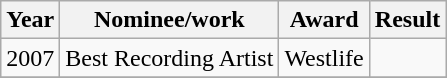<table class="wikitable">
<tr>
<th>Year</th>
<th>Nominee/work</th>
<th>Award</th>
<th>Result</th>
</tr>
<tr>
<td>2007</td>
<td>Best Recording Artist</td>
<td>Westlife</td>
<td></td>
</tr>
<tr>
</tr>
</table>
